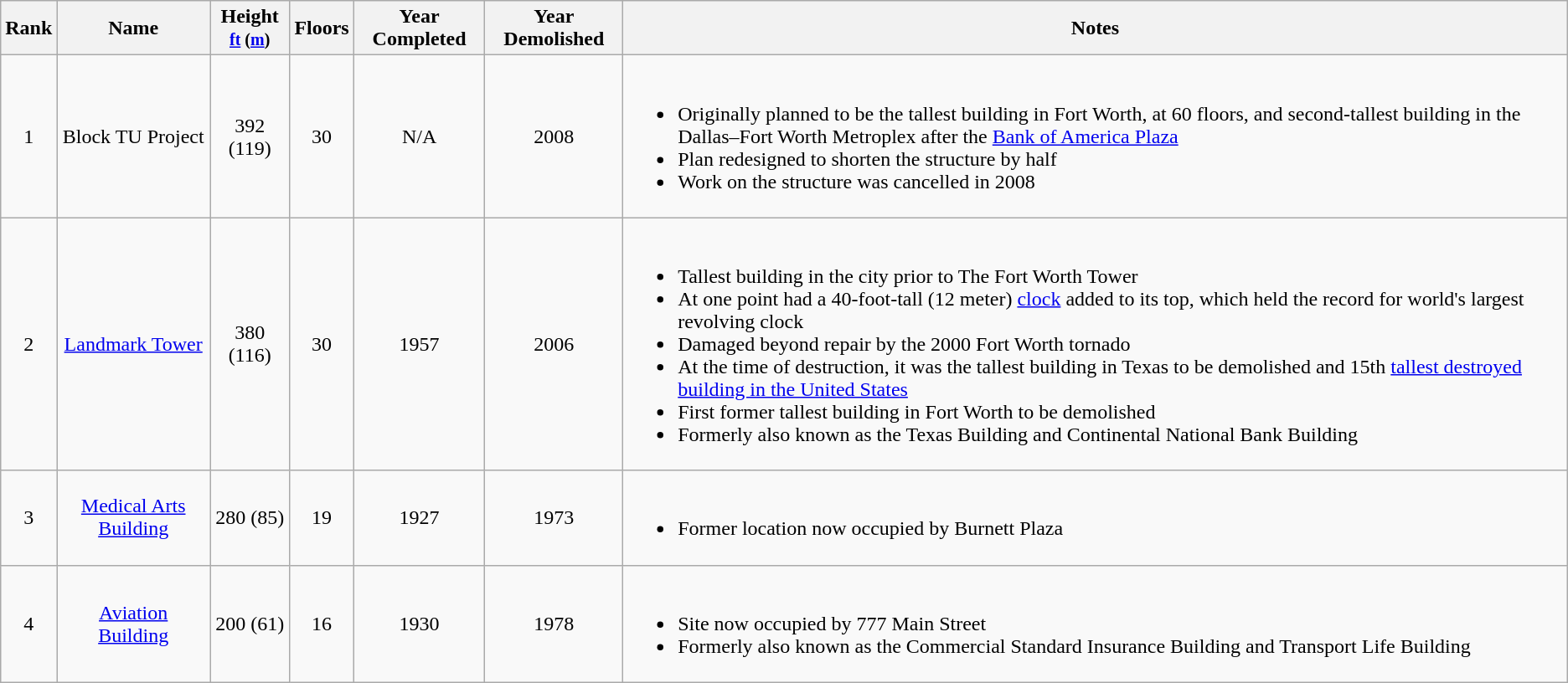<table class="wikitable sortable">
<tr>
<th>Rank</th>
<th>Name</th>
<th>Height<br><small><a href='#'>ft</a> (<a href='#'>m</a>)</small></th>
<th>Floors</th>
<th>Year Completed</th>
<th>Year Demolished</th>
<th class="unsortable">Notes</th>
</tr>
<tr>
<td align="center">1</td>
<td align="center">Block TU Project</td>
<td align="center">392 (119)</td>
<td align="center">30</td>
<td align="center">N/A</td>
<td align="center">2008</td>
<td><br><ul><li>Originally planned to be the tallest building in Fort Worth, at 60 floors, and second-tallest building in the Dallas–Fort Worth Metroplex after the <a href='#'>Bank of America Plaza</a></li><li>Plan redesigned to shorten the structure by half</li><li>Work on the structure was cancelled in 2008</li></ul></td>
</tr>
<tr>
<td align="center">2</td>
<td align="center"><a href='#'>Landmark Tower</a></td>
<td align="center">380 (116)</td>
<td align="center">30</td>
<td align="center">1957</td>
<td align="center">2006</td>
<td><br><ul><li>Tallest building in the city prior to The Fort Worth Tower</li><li>At one point had a 40-foot-tall (12 meter) <a href='#'>clock</a> added to its top, which held the record for world's largest revolving clock</li><li>Damaged beyond repair by the 2000 Fort Worth tornado</li><li>At the time of destruction, it was the tallest building in Texas to be demolished and 15th <a href='#'>tallest destroyed building in the United States</a></li><li>First former tallest building in Fort Worth to be demolished</li><li>Formerly also known as the Texas Building and Continental National Bank Building</li></ul></td>
</tr>
<tr>
<td align="center">3</td>
<td align="center"><a href='#'>Medical Arts Building</a></td>
<td align="center">280 (85)</td>
<td align="center">19</td>
<td align="center">1927</td>
<td align="center">1973</td>
<td><br><ul><li>Former location now occupied by Burnett Plaza</li></ul></td>
</tr>
<tr>
<td align="center">4</td>
<td align="center"><a href='#'>Aviation Building</a></td>
<td align="center">200 (61)</td>
<td align="center">16</td>
<td align="center">1930</td>
<td align="center">1978</td>
<td><br><ul><li>Site now occupied by 777 Main Street</li><li>Formerly also known as the Commercial Standard Insurance Building and Transport Life Building</li></ul></td>
</tr>
</table>
